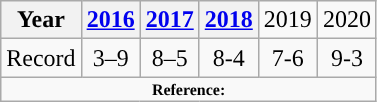<table class="wikitable" style="text-align: center">
<tr align=center>
<th>Year</th>
<th><a href='#'>2016</a></th>
<th><a href='#'>2017</a></th>
<th><a href='#'>2018</a></th>
<td>2019</td>
<td>2020</td>
</tr>
<tr align=center>
<td>Record</td>
<td>3–9</td>
<td>8–5</td>
<td>8-4</td>
<td>7-6</td>
<td>9-3</td>
</tr>
<tr align=center>
<td colspan="8"  style="font-size:8pt; text-align:center;"><strong>Reference:</strong></td>
</tr>
</table>
